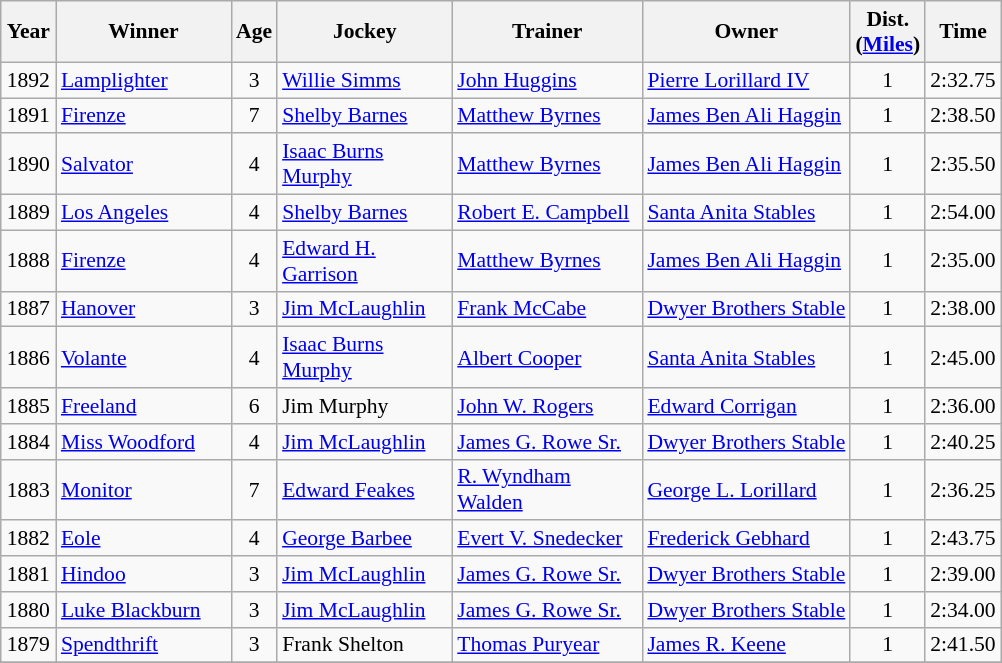<table class="wikitable sortable" style="font-size:90%">
<tr>
<th style="width:30px">Year<br></th>
<th style="width:110px">Winner<br></th>
<th style="width:20px">Age<br></th>
<th style="width:110px">Jockey<br></th>
<th style="width:120px">Trainer<br></th>
<th>Owner<br></th>
<th style="width:25px">Dist.<br> <span>(<a href='#'>Miles</a>)</span></th>
<th style="width:25px">Time<br></th>
</tr>
<tr>
<td align=center>1892</td>
<td><a href='#'>Lamplighter</a></td>
<td align=center>3</td>
<td><a href='#'>Willie Simms</a></td>
<td><a href='#'>John Huggins</a></td>
<td><a href='#'>Pierre Lorillard IV</a></td>
<td align=center>1<span></span></td>
<td>2:32.75</td>
</tr>
<tr>
<td align=center>1891</td>
<td><a href='#'>Firenze</a></td>
<td align=center>7</td>
<td><a href='#'>Shelby Barnes</a></td>
<td><a href='#'>Matthew Byrnes</a></td>
<td><a href='#'>James Ben Ali Haggin</a></td>
<td align=center>1<span></span></td>
<td>2:38.50</td>
</tr>
<tr>
<td align=center>1890</td>
<td><a href='#'>Salvator</a></td>
<td align=center>4</td>
<td><a href='#'>Isaac Burns Murphy</a></td>
<td><a href='#'>Matthew Byrnes</a></td>
<td><a href='#'>James Ben Ali Haggin</a></td>
<td align=center>1<span></span></td>
<td>2:35.50</td>
</tr>
<tr>
<td align=center>1889</td>
<td><a href='#'>Los Angeles</a></td>
<td align=center>4</td>
<td><a href='#'>Shelby Barnes</a></td>
<td><a href='#'>Robert E. Campbell</a></td>
<td><a href='#'>Santa Anita Stables</a></td>
<td align=center>1<span></span></td>
<td>2:54.00</td>
</tr>
<tr>
<td align=center>1888</td>
<td><a href='#'>Firenze</a></td>
<td align=center>4</td>
<td><a href='#'>Edward H. Garrison</a></td>
<td><a href='#'>Matthew Byrnes</a></td>
<td><a href='#'>James Ben Ali Haggin</a></td>
<td align=center>1<span></span></td>
<td>2:35.00</td>
</tr>
<tr>
<td align=center>1887</td>
<td><a href='#'>Hanover</a></td>
<td align=center>3</td>
<td><a href='#'>Jim McLaughlin</a></td>
<td><a href='#'>Frank McCabe</a></td>
<td><a href='#'>Dwyer Brothers Stable</a></td>
<td align=center>1<span></span></td>
<td>2:38.00</td>
</tr>
<tr>
<td align=center>1886</td>
<td><a href='#'>Volante</a></td>
<td align=center>4</td>
<td><a href='#'>Isaac Burns Murphy</a></td>
<td><a href='#'>Albert Cooper</a></td>
<td><a href='#'>Santa Anita Stables</a></td>
<td align=center>1<span></span></td>
<td>2:45.00</td>
</tr>
<tr>
<td align=center>1885</td>
<td><a href='#'>Freeland</a></td>
<td align=center>6</td>
<td>Jim Murphy</td>
<td><a href='#'>John W. Rogers</a></td>
<td><a href='#'>Edward Corrigan</a></td>
<td align=center>1<span></span></td>
<td>2:36.00</td>
</tr>
<tr>
<td align=center>1884</td>
<td><a href='#'>Miss Woodford</a></td>
<td align=center>4</td>
<td><a href='#'>Jim McLaughlin</a></td>
<td><a href='#'>James G. Rowe Sr.</a></td>
<td><a href='#'>Dwyer Brothers Stable</a></td>
<td align=center>1<span></span></td>
<td>2:40.25</td>
</tr>
<tr>
<td align=center>1883</td>
<td><a href='#'>Monitor</a></td>
<td align=center>7</td>
<td><a href='#'>Edward Feakes</a></td>
<td><a href='#'>R. Wyndham Walden</a></td>
<td><a href='#'>George L. Lorillard</a></td>
<td align=center>1<span></span></td>
<td>2:36.25</td>
</tr>
<tr>
<td align=center>1882</td>
<td><a href='#'>Eole</a></td>
<td align=center>4</td>
<td><a href='#'>George Barbee</a></td>
<td><a href='#'>Evert V. Snedecker</a></td>
<td><a href='#'>Frederick Gebhard</a></td>
<td align=center>1<span></span></td>
<td>2:43.75</td>
</tr>
<tr>
<td align=center>1881</td>
<td><a href='#'>Hindoo</a></td>
<td align=center>3</td>
<td><a href='#'>Jim McLaughlin</a></td>
<td><a href='#'>James G. Rowe Sr.</a></td>
<td><a href='#'>Dwyer Brothers Stable</a></td>
<td align=center>1<span></span></td>
<td>2:39.00</td>
</tr>
<tr>
<td align=center>1880</td>
<td><a href='#'>Luke Blackburn</a></td>
<td align=center>3</td>
<td><a href='#'>Jim McLaughlin</a></td>
<td><a href='#'>James G. Rowe Sr.</a></td>
<td><a href='#'>Dwyer Brothers Stable</a></td>
<td align=center>1<span></span></td>
<td>2:34.00</td>
</tr>
<tr>
<td align=center>1879</td>
<td><a href='#'>Spendthrift</a></td>
<td align=center>3</td>
<td>Frank Shelton</td>
<td><a href='#'>Thomas Puryear</a></td>
<td><a href='#'>James R. Keene</a></td>
<td align=center>1<span></span></td>
<td>2:41.50</td>
</tr>
<tr>
</tr>
</table>
